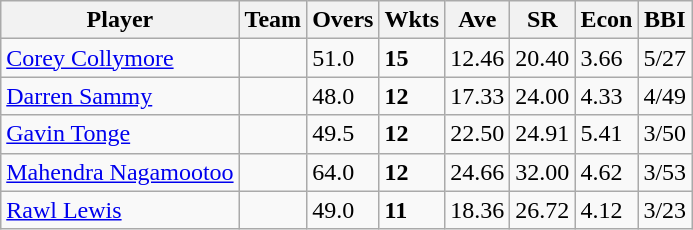<table class="wikitable">
<tr>
<th>Player</th>
<th>Team</th>
<th>Overs</th>
<th>Wkts</th>
<th>Ave</th>
<th>SR</th>
<th>Econ</th>
<th>BBI</th>
</tr>
<tr>
<td><a href='#'>Corey Collymore</a></td>
<td></td>
<td>51.0</td>
<td><strong>15</strong></td>
<td>12.46</td>
<td>20.40</td>
<td>3.66</td>
<td>5/27</td>
</tr>
<tr>
<td><a href='#'>Darren Sammy</a></td>
<td></td>
<td>48.0</td>
<td><strong>12</strong></td>
<td>17.33</td>
<td>24.00</td>
<td>4.33</td>
<td>4/49</td>
</tr>
<tr>
<td><a href='#'>Gavin Tonge</a></td>
<td></td>
<td>49.5</td>
<td><strong>12</strong></td>
<td>22.50</td>
<td>24.91</td>
<td>5.41</td>
<td>3/50</td>
</tr>
<tr>
<td><a href='#'>Mahendra Nagamootoo</a></td>
<td></td>
<td>64.0</td>
<td><strong>12</strong></td>
<td>24.66</td>
<td>32.00</td>
<td>4.62</td>
<td>3/53</td>
</tr>
<tr>
<td><a href='#'>Rawl Lewis</a></td>
<td></td>
<td>49.0</td>
<td><strong>11</strong></td>
<td>18.36</td>
<td>26.72</td>
<td>4.12</td>
<td>3/23</td>
</tr>
</table>
